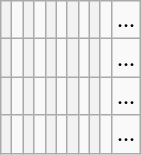<table class=wikitable>
<tr>
<th></th>
<td></td>
<th></th>
<td></td>
<th></th>
<td></td>
<th></th>
<td></td>
<th></th>
<td></td>
<td>...</td>
</tr>
<tr>
<th></th>
<td></td>
<th></th>
<td></td>
<th></th>
<td></td>
<th></th>
<td></td>
<th></th>
<td></td>
<td>...</td>
</tr>
<tr>
<th></th>
<td></td>
<th></th>
<td></td>
<th></th>
<td></td>
<th></th>
<td></td>
<th></th>
<td></td>
<td>...</td>
</tr>
<tr>
<th></th>
<td></td>
<th></th>
<td></td>
<th></th>
<td></td>
<th></th>
<td></td>
<th></th>
<td></td>
<td>...</td>
</tr>
</table>
